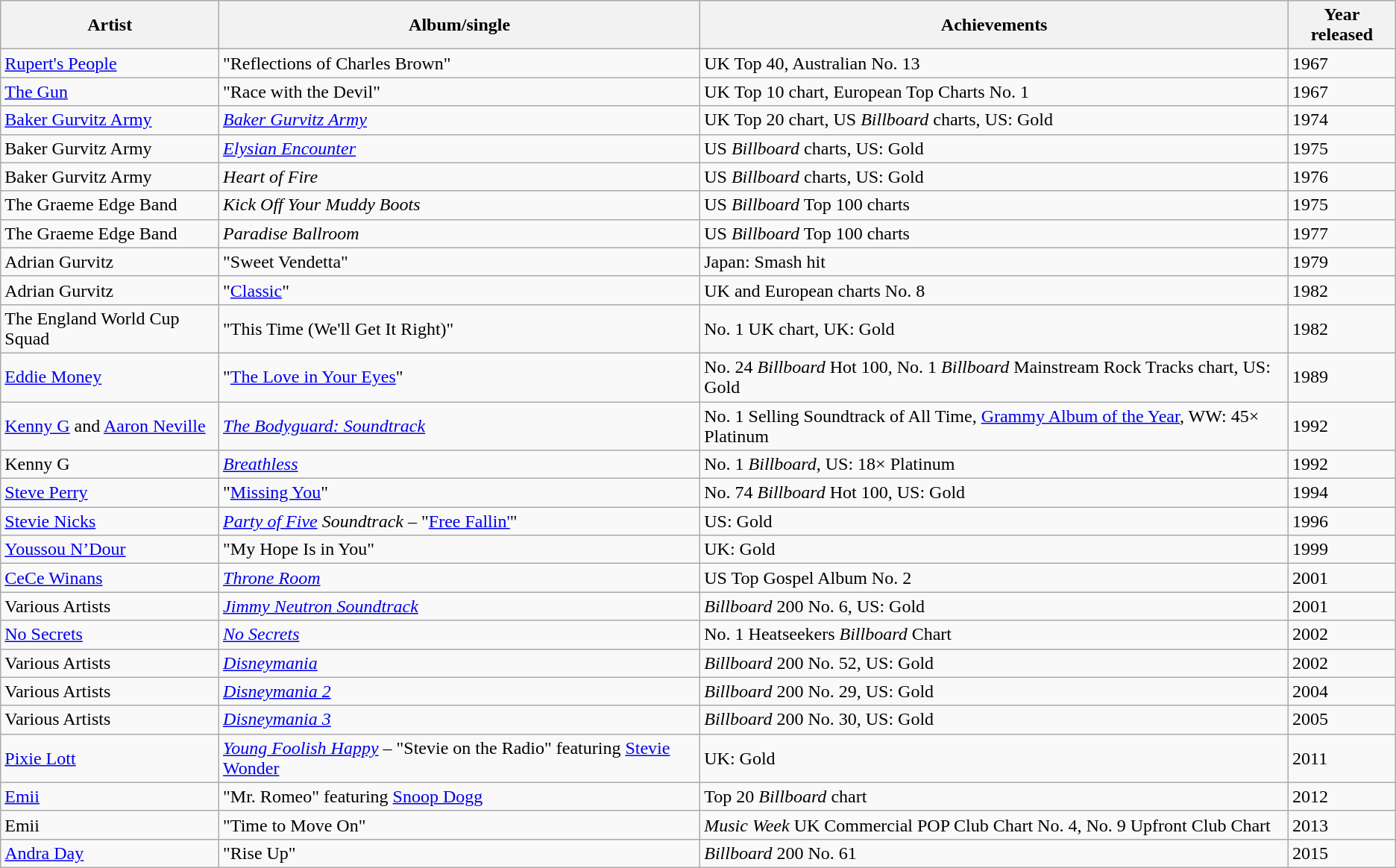<table class="wikitable">
<tr>
<th>Artist</th>
<th>Album/single</th>
<th>Achievements</th>
<th>Year released</th>
</tr>
<tr>
<td><a href='#'>Rupert's People</a></td>
<td>"Reflections of Charles Brown"</td>
<td>UK Top 40, Australian No. 13</td>
<td>1967</td>
</tr>
<tr>
<td><a href='#'>The Gun</a></td>
<td>"Race with the Devil"</td>
<td>UK Top 10 chart, European Top Charts No. 1</td>
<td>1967</td>
</tr>
<tr>
<td><a href='#'>Baker Gurvitz Army</a></td>
<td><em><a href='#'>Baker Gurvitz Army</a></em></td>
<td>UK Top 20 chart, US <em>Billboard</em> charts, US: Gold</td>
<td>1974</td>
</tr>
<tr>
<td>Baker Gurvitz Army</td>
<td><em><a href='#'>Elysian Encounter</a></em></td>
<td>US <em>Billboard</em> charts, US: Gold</td>
<td>1975</td>
</tr>
<tr>
<td>Baker Gurvitz Army</td>
<td><em>Heart of Fire</em></td>
<td>US <em>Billboard</em> charts, US: Gold</td>
<td>1976</td>
</tr>
<tr>
<td>The Graeme Edge Band</td>
<td><em>Kick Off Your Muddy Boots</em></td>
<td>US <em>Billboard</em> Top 100 charts</td>
<td>1975</td>
</tr>
<tr>
<td>The Graeme Edge Band</td>
<td><em>Paradise Ballroom</em></td>
<td>US <em>Billboard</em> Top 100 charts</td>
<td>1977</td>
</tr>
<tr>
<td>Adrian Gurvitz</td>
<td>"Sweet Vendetta"</td>
<td>Japan: Smash hit</td>
<td>1979</td>
</tr>
<tr>
<td>Adrian Gurvitz</td>
<td>"<a href='#'>Classic</a>"</td>
<td>UK and European charts No. 8</td>
<td>1982</td>
</tr>
<tr>
<td>The England World Cup Squad</td>
<td>"This Time (We'll Get It Right)"</td>
<td>No. 1 UK chart, UK: Gold</td>
<td>1982</td>
</tr>
<tr>
<td><a href='#'>Eddie Money</a></td>
<td>"<a href='#'>The Love in Your Eyes</a>"</td>
<td>No. 24 <em>Billboard</em> Hot 100, No. 1 <em>Billboard</em> Mainstream Rock Tracks chart, US: Gold</td>
<td>1989</td>
</tr>
<tr>
<td><a href='#'>Kenny G</a> and <a href='#'>Aaron Neville</a></td>
<td><em><a href='#'>The Bodyguard: Soundtrack</a></em></td>
<td>No. 1 Selling Soundtrack of All Time, <a href='#'>Grammy Album of the Year</a>, WW: 45× Platinum</td>
<td>1992</td>
</tr>
<tr>
<td>Kenny G</td>
<td><em><a href='#'>Breathless</a></em></td>
<td>No. 1 <em>Billboard</em>, US: 18× Platinum</td>
<td>1992</td>
</tr>
<tr>
<td><a href='#'>Steve Perry</a></td>
<td>"<a href='#'>Missing You</a>"</td>
<td>No. 74 <em>Billboard</em> Hot 100, US: Gold</td>
<td>1994</td>
</tr>
<tr>
<td><a href='#'>Stevie Nicks</a></td>
<td><em><a href='#'>Party of Five</a> Soundtrack</em> – "<a href='#'>Free Fallin'</a>"</td>
<td>US: Gold</td>
<td>1996</td>
</tr>
<tr>
<td><a href='#'>Youssou N’Dour</a></td>
<td>"My Hope Is in You"</td>
<td>UK: Gold</td>
<td>1999</td>
</tr>
<tr>
<td><a href='#'>CeCe Winans</a></td>
<td><em><a href='#'>Throne Room</a></em></td>
<td>US Top Gospel Album No. 2</td>
<td>2001</td>
</tr>
<tr>
<td>Various Artists</td>
<td><em><a href='#'>Jimmy Neutron Soundtrack</a></em></td>
<td><em>Billboard</em> 200 No. 6, US: Gold</td>
<td>2001</td>
</tr>
<tr>
<td><a href='#'>No Secrets</a></td>
<td><em><a href='#'>No Secrets</a></em></td>
<td>No. 1 Heatseekers <em>Billboard</em> Chart</td>
<td>2002</td>
</tr>
<tr>
<td>Various Artists</td>
<td><em><a href='#'>Disneymania</a></em></td>
<td><em>Billboard</em> 200 No. 52, US: Gold</td>
<td>2002</td>
</tr>
<tr>
<td>Various Artists</td>
<td><em><a href='#'>Disneymania 2</a></em></td>
<td><em>Billboard</em> 200 No. 29, US: Gold</td>
<td>2004</td>
</tr>
<tr>
<td>Various Artists</td>
<td><em><a href='#'>Disneymania 3</a></em></td>
<td><em>Billboard</em> 200 No. 30, US: Gold</td>
<td>2005</td>
</tr>
<tr>
<td><a href='#'>Pixie Lott</a></td>
<td><em><a href='#'>Young Foolish Happy</a></em> – "Stevie on the Radio" featuring <a href='#'>Stevie Wonder</a></td>
<td>UK: Gold</td>
<td>2011</td>
</tr>
<tr>
<td><a href='#'>Emii</a></td>
<td>"Mr. Romeo" featuring <a href='#'>Snoop Dogg</a></td>
<td>Top 20 <em>Billboard</em> chart</td>
<td>2012</td>
</tr>
<tr>
<td>Emii</td>
<td>"Time to Move On"</td>
<td><em>Music Week</em> UK Commercial POP Club Chart No. 4, No. 9 Upfront Club Chart</td>
<td>2013</td>
</tr>
<tr>
<td><a href='#'>Andra Day</a></td>
<td>"Rise Up"</td>
<td><em>Billboard</em> 200 No. 61</td>
<td>2015</td>
</tr>
</table>
